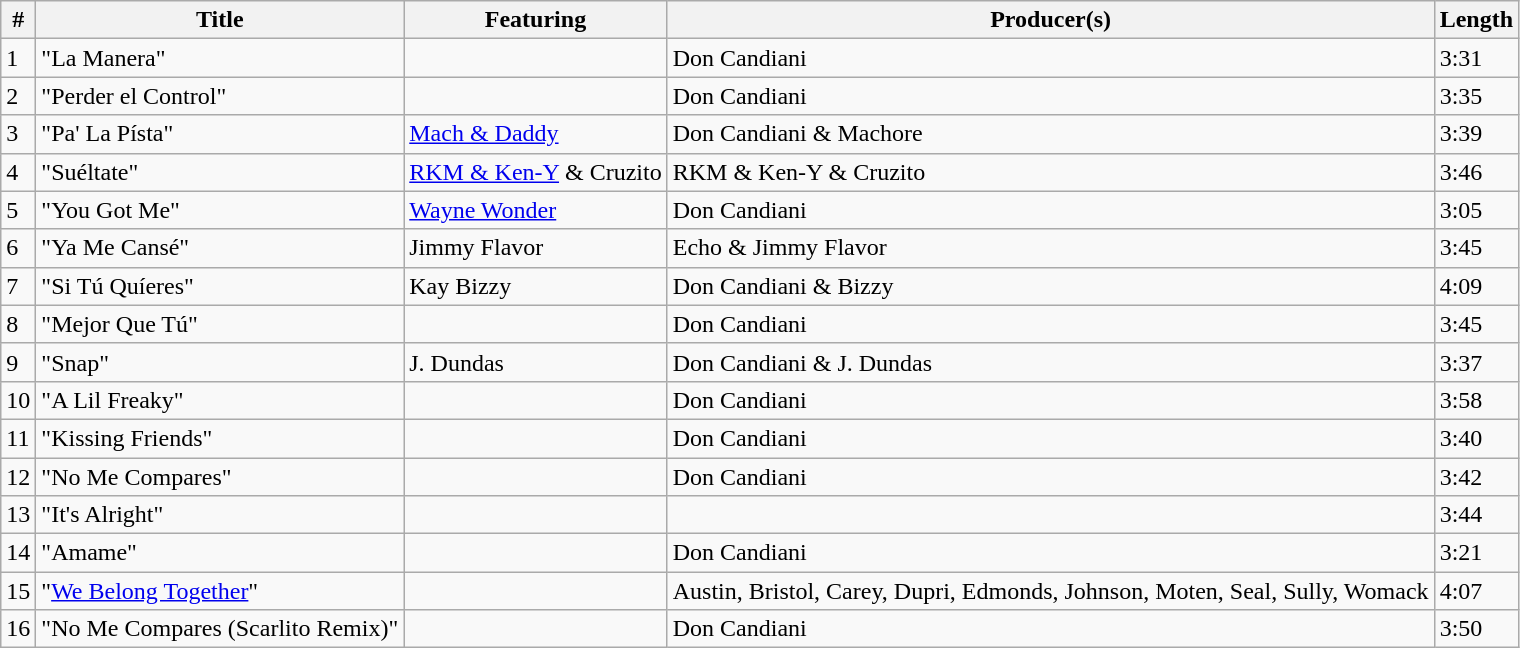<table class="wikitable">
<tr>
<th align="center">#</th>
<th align="center">Title</th>
<th align="center">Featuring</th>
<th align="center">Producer(s)</th>
<th align="center">Length</th>
</tr>
<tr>
<td>1</td>
<td>"La Manera"</td>
<td></td>
<td>Don Candiani</td>
<td>3:31</td>
</tr>
<tr>
<td>2</td>
<td>"Perder el Control"</td>
<td></td>
<td>Don Candiani</td>
<td>3:35</td>
</tr>
<tr>
<td>3</td>
<td>"Pa' La Písta"</td>
<td><a href='#'>Mach & Daddy</a></td>
<td>Don Candiani & Machore</td>
<td>3:39</td>
</tr>
<tr>
<td>4</td>
<td>"Suéltate"</td>
<td><a href='#'>RKM & Ken-Y</a> & Cruzito</td>
<td>RKM & Ken-Y & Cruzito</td>
<td>3:46</td>
</tr>
<tr>
<td>5</td>
<td>"You Got Me"</td>
<td><a href='#'>Wayne Wonder</a></td>
<td>Don Candiani</td>
<td>3:05</td>
</tr>
<tr>
<td>6</td>
<td>"Ya Me Cansé"</td>
<td>Jimmy Flavor</td>
<td>Echo & Jimmy Flavor</td>
<td>3:45</td>
</tr>
<tr>
<td>7</td>
<td>"Si Tú Quíeres"</td>
<td>Kay Bizzy</td>
<td>Don Candiani & Bizzy</td>
<td>4:09</td>
</tr>
<tr>
<td>8</td>
<td>"Mejor Que Tú"</td>
<td></td>
<td>Don Candiani</td>
<td>3:45</td>
</tr>
<tr>
<td>9</td>
<td>"Snap"</td>
<td>J. Dundas</td>
<td>Don Candiani & J. Dundas</td>
<td>3:37</td>
</tr>
<tr>
<td>10</td>
<td>"A Lil Freaky"</td>
<td></td>
<td>Don Candiani</td>
<td>3:58</td>
</tr>
<tr>
<td>11</td>
<td>"Kissing Friends"</td>
<td></td>
<td>Don Candiani</td>
<td>3:40</td>
</tr>
<tr>
<td>12</td>
<td>"No Me Compares"</td>
<td></td>
<td>Don Candiani</td>
<td>3:42</td>
</tr>
<tr>
<td>13</td>
<td>"It's Alright"</td>
<td></td>
<td></td>
<td>3:44</td>
</tr>
<tr>
<td>14</td>
<td>"Amame"</td>
<td></td>
<td>Don Candiani</td>
<td>3:21</td>
</tr>
<tr>
<td>15</td>
<td>"<a href='#'>We Belong Together</a>"</td>
<td></td>
<td>Austin, Bristol, Carey, Dupri, Edmonds, Johnson, Moten, Seal, Sully, Womack</td>
<td>4:07</td>
</tr>
<tr>
<td>16</td>
<td>"No Me Compares (Scarlito Remix)"</td>
<td></td>
<td>Don Candiani</td>
<td>3:50</td>
</tr>
</table>
